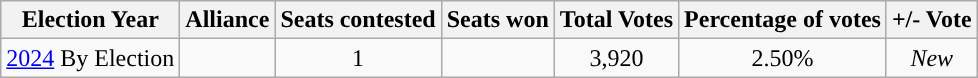<table class="wikitable" style="text-align:center">
<tr>
<th Style="background-color:">Election Year</th>
<th Style="background-color:">Alliance</th>
<th Style="background-color:">Seats contested</th>
<th Style="background-color:">Seats won</th>
<th Style="background-color:">Total Votes</th>
<th Style="background-color:">Percentage of votes</th>
<th Style="background-color:">+/- Vote</th>
</tr>
<tr>
<td><a href='#'>2024</a> By Election</td>
<td></td>
<td>1</td>
<td></td>
<td>3,920</td>
<td>2.50%</td>
<td><em>New</em></td>
</tr>
</table>
